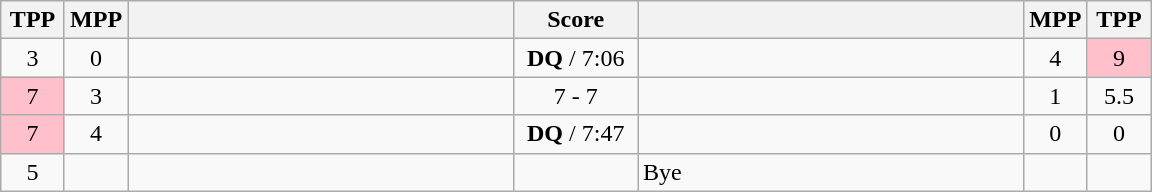<table class="wikitable" style="text-align: center;" |>
<tr>
<th width="35">TPP</th>
<th width="35">MPP</th>
<th width="250"></th>
<th width="75">Score</th>
<th width="250"></th>
<th width="35">MPP</th>
<th width="35">TPP</th>
</tr>
<tr>
<td>3</td>
<td>0</td>
<td style="text-align:left;"><strong></strong></td>
<td><strong>DQ</strong> / 7:06</td>
<td style="text-align:left;"></td>
<td>4</td>
<td bgcolor=pink>9</td>
</tr>
<tr>
<td bgcolor=pink>7</td>
<td>3</td>
<td style="text-align:left;"></td>
<td>7 - 7</td>
<td style="text-align:left;"><strong></strong></td>
<td>1</td>
<td>5.5</td>
</tr>
<tr>
<td bgcolor=pink>7</td>
<td>4</td>
<td style="text-align:left;"></td>
<td><strong>DQ</strong> / 7:47</td>
<td style="text-align:left;"><strong></strong></td>
<td>0</td>
<td>0</td>
</tr>
<tr>
<td>5</td>
<td></td>
<td style="text-align:left;"><strong></strong></td>
<td></td>
<td style="text-align:left;">Bye</td>
<td></td>
<td></td>
</tr>
</table>
